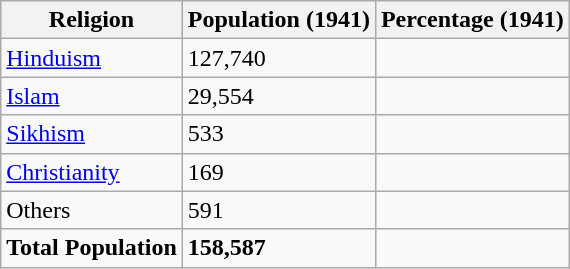<table class="wikitable sortable">
<tr>
<th>Religion</th>
<th>Population (1941)</th>
<th>Percentage (1941)</th>
</tr>
<tr>
<td><a href='#'>Hinduism</a> </td>
<td>127,740</td>
<td></td>
</tr>
<tr>
<td><a href='#'>Islam</a> </td>
<td>29,554</td>
<td></td>
</tr>
<tr>
<td><a href='#'>Sikhism</a> </td>
<td>533</td>
<td></td>
</tr>
<tr>
<td><a href='#'>Christianity</a> </td>
<td>169</td>
<td></td>
</tr>
<tr>
<td>Others</td>
<td>591</td>
<td></td>
</tr>
<tr>
<td><strong>Total Population</strong></td>
<td><strong>158,587</strong></td>
<td><strong></strong></td>
</tr>
</table>
